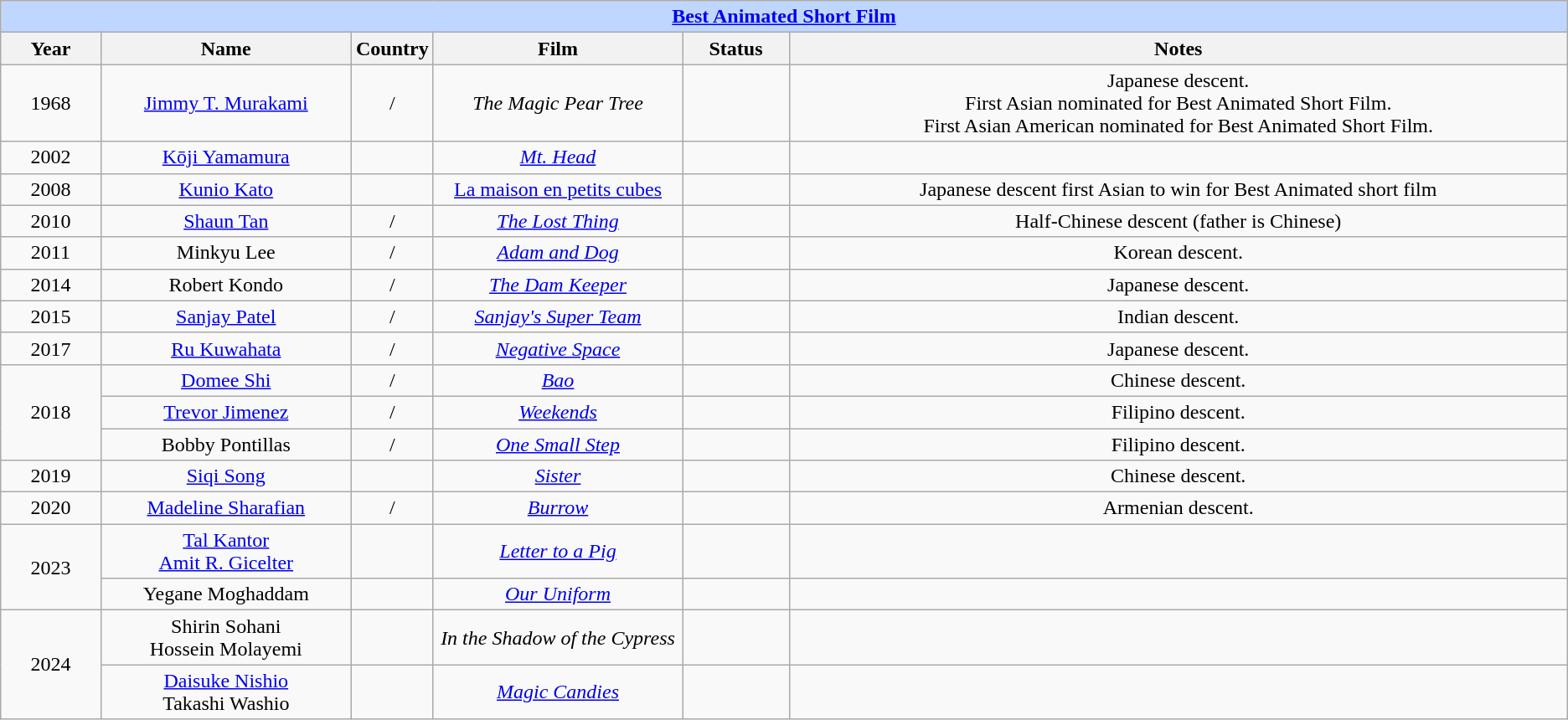<table class="wikitable" style="text-align: center">
<tr style="background:#bfd7ff;">
<td colspan="6" style="text-align:center;"><strong><a href='#'>Best Animated Short Film</a></strong></td>
</tr>
<tr style="background:#ebf5ff;">
<th style="width:075px;">Year</th>
<th style="width:200px;">Name</th>
<th style="width:050px;">Country</th>
<th style="width:200px;">Film</th>
<th style="width:080px;">Status</th>
<th style="width:650px;">Notes</th>
</tr>
<tr>
<td>1968</td>
<td><a href='#'>Jimmy T. Murakami</a></td>
<td>/</td>
<td><em>The Magic Pear Tree</em></td>
<td></td>
<td>Japanese descent.<br>First Asian nominated for Best Animated Short Film.<br>First Asian American nominated for Best Animated Short Film.</td>
</tr>
<tr>
<td>2002</td>
<td><a href='#'>Kōji Yamamura</a></td>
<td></td>
<td><em><a href='#'>Mt. Head</a></em></td>
<td></td>
<td></td>
</tr>
<tr>
<td>2008</td>
<td><a href='#'>Kunio Kato</a></td>
<td></td>
<td><a href='#'>La maison en petits cubes</a></td>
<td></td>
<td>Japanese descent first Asian to win for Best Animated short film</td>
</tr>
<tr>
<td>2010</td>
<td><a href='#'>Shaun Tan</a></td>
<td>/</td>
<td><em><a href='#'>The Lost Thing</a></em></td>
<td></td>
<td>Half-Chinese descent (father is Chinese)<br></td>
</tr>
<tr>
<td>2011</td>
<td>Minkyu Lee</td>
<td>/</td>
<td><em><a href='#'>Adam and Dog</a></em></td>
<td></td>
<td>Korean descent.</td>
</tr>
<tr>
<td>2014</td>
<td>Robert Kondo</td>
<td>/</td>
<td><em><a href='#'>The Dam Keeper</a></em></td>
<td></td>
<td>Japanese descent.<br></td>
</tr>
<tr>
<td>2015</td>
<td><a href='#'>Sanjay Patel</a></td>
<td>/</td>
<td><em><a href='#'>Sanjay's Super Team</a></em></td>
<td></td>
<td>Indian descent.<br></td>
</tr>
<tr>
<td>2017</td>
<td><a href='#'>Ru Kuwahata</a></td>
<td>/</td>
<td><em><a href='#'>Negative Space</a></em></td>
<td></td>
<td>Japanese descent.<br></td>
</tr>
<tr>
<td rowspan="3">2018</td>
<td><a href='#'>Domee Shi</a></td>
<td>/</td>
<td><em><a href='#'>Bao</a></em></td>
<td></td>
<td>Chinese descent.<br></td>
</tr>
<tr>
<td><a href='#'>Trevor Jimenez</a></td>
<td>/</td>
<td><em><a href='#'>Weekends</a></em></td>
<td></td>
<td>Filipino descent.</td>
</tr>
<tr>
<td>Bobby Pontillas</td>
<td>/</td>
<td><em><a href='#'>One Small Step</a></em></td>
<td></td>
<td>Filipino descent.<br></td>
</tr>
<tr>
<td>2019</td>
<td><a href='#'>Siqi Song</a></td>
<td></td>
<td><em><a href='#'>Sister</a></em></td>
<td></td>
<td>Chinese descent.</td>
</tr>
<tr>
<td>2020</td>
<td><a href='#'>Madeline Sharafian</a></td>
<td>/</td>
<td><em><a href='#'>Burrow</a></em></td>
<td></td>
<td>Armenian descent.<br></td>
</tr>
<tr>
<td rowspan="2">2023</td>
<td><a href='#'>Tal Kantor</a><br><a href='#'>Amit R. Gicelter</a></td>
<td></td>
<td><em><a href='#'>Letter to a Pig</a></em></td>
<td></td>
<td></td>
</tr>
<tr>
<td>Yegane Moghaddam</td>
<td></td>
<td><em><a href='#'>Our Uniform</a></em></td>
<td></td>
<td></td>
</tr>
<tr>
<td rowspan="2">2024</td>
<td>Shirin Sohani<br>Hossein Molayemi</td>
<td></td>
<td><em>In the Shadow of the Cypress</em></td>
<td></td>
<td></td>
</tr>
<tr>
<td><a href='#'>Daisuke Nishio</a><br>Takashi Washio</td>
<td></td>
<td><em><a href='#'>Magic Candies</a></em></td>
<td></td>
<td></td>
</tr>
</table>
